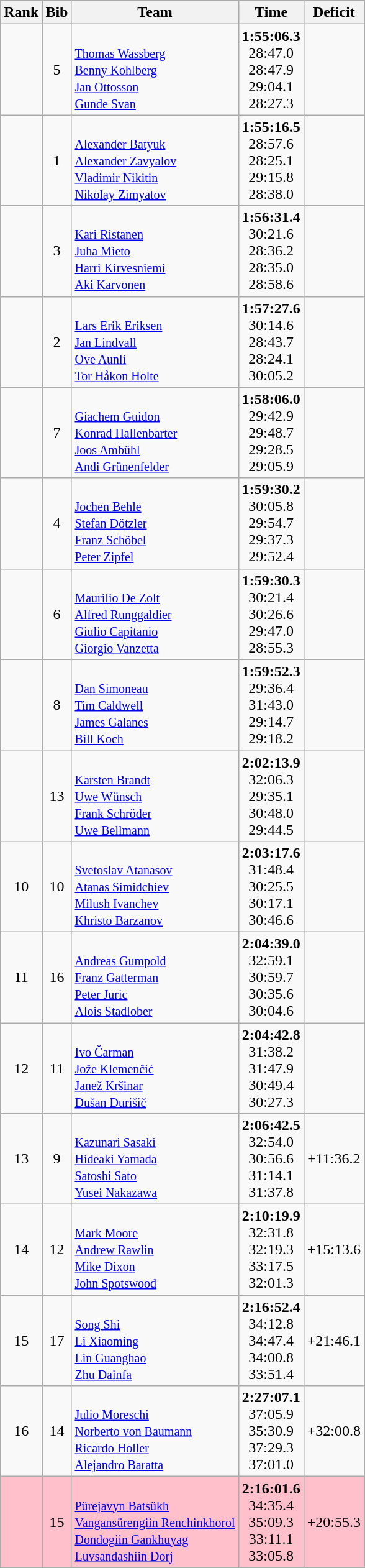<table class="wikitable sortable" style="text-align:center">
<tr>
<th>Rank</th>
<th>Bib</th>
<th>Team</th>
<th>Time</th>
<th>Deficit</th>
</tr>
<tr>
<td></td>
<td>5</td>
<td align="left"> <small><br><a href='#'>Thomas Wassberg</a><br><a href='#'>Benny Kohlberg</a><br><a href='#'>Jan Ottosson</a><br><a href='#'>Gunde Svan</a></small></td>
<td><strong>1:55:06.3</strong><br>28:47.0<br>28:47.9<br>29:04.1<br>28:27.3</td>
<td></td>
</tr>
<tr>
<td></td>
<td>1</td>
<td align="left"> <small><br><a href='#'>Alexander Batyuk</a><br> <a href='#'>Alexander Zavyalov</a><br><a href='#'>Vladimir Nikitin</a><br><a href='#'>Nikolay Zimyatov</a> </small></td>
<td><strong>1:55:16.5</strong><br>28:57.6<br>28:25.1<br>29:15.8<br>28:38.0</td>
<td></td>
</tr>
<tr>
<td></td>
<td>3</td>
<td align="left"> <small><br><a href='#'>Kari Ristanen</a><br><a href='#'>Juha Mieto</a><br><a href='#'>Harri Kirvesniemi</a><br> <a href='#'>Aki Karvonen</a></small></td>
<td><strong> 1:56:31.4</strong><br>30:21.6<br>28:36.2<br>28:35.0<br>28:58.6</td>
<td></td>
</tr>
<tr>
<td></td>
<td>2</td>
<td align="left"> <small><br><a href='#'>Lars Erik Eriksen</a><br><a href='#'>Jan Lindvall</a><br><a href='#'>Ove Aunli</a><br> <a href='#'>Tor Håkon Holte</a></small></td>
<td><strong>1:57:27.6</strong><br>30:14.6<br>28:43.7<br>28:24.1<br>30:05.2</td>
<td></td>
</tr>
<tr>
<td></td>
<td>7</td>
<td align="left"> <small><br><a href='#'>Giachem Guidon</a><br><a href='#'>Konrad Hallenbarter</a><br><a href='#'>Joos Ambühl</a><br> <a href='#'>Andi Grünenfelder</a></small></td>
<td><strong>1:58:06.0</strong><br>29:42.9<br>29:48.7<br>29:28.5<br>29:05.9</td>
<td></td>
</tr>
<tr>
<td></td>
<td>4</td>
<td align="left"> <small><br><a href='#'>Jochen Behle</a><br><a href='#'>Stefan Dötzler</a><br><a href='#'>Franz Schöbel</a><br> <a href='#'>Peter Zipfel</a></small></td>
<td><strong>1:59:30.2</strong><br>30:05.8<br>29:54.7<br>29:37.3<br>29:52.4</td>
<td></td>
</tr>
<tr>
<td></td>
<td>6</td>
<td align="left"> <small><br><a href='#'>Maurilio De Zolt</a><br><a href='#'>Alfred Runggaldier</a><br><a href='#'>Giulio Capitanio</a><br> <a href='#'>Giorgio Vanzetta</a></small></td>
<td><strong>1:59:30.3</strong><br>30:21.4<br>30:26.6<br>29:47.0<br>28:55.3</td>
<td></td>
</tr>
<tr>
<td></td>
<td>8</td>
<td align="left"> <small><br><a href='#'>Dan Simoneau</a><br><a href='#'>Tim Caldwell</a><br><a href='#'>James Galanes</a><br> <a href='#'>Bill Koch</a></small></td>
<td><strong>1:59:52.3</strong><br>29:36.4<br>31:43.0<br>29:14.7<br>29:18.2</td>
<td></td>
</tr>
<tr>
<td></td>
<td>13</td>
<td align="left"> <small><br><a href='#'>Karsten Brandt</a><br><a href='#'>Uwe Wünsch</a><br><a href='#'>Frank Schröder</a><br> <a href='#'>Uwe Bellmann</a></small></td>
<td><strong>2:02:13.9</strong><br>32:06.3<br>29:35.1<br>30:48.0<br>29:44.5</td>
<td></td>
</tr>
<tr>
<td>10</td>
<td>10</td>
<td align="left"> <small><br><a href='#'>Svetoslav Atanasov</a><br><a href='#'>Atanas Simidchiev</a><br><a href='#'>Milush Ivanchev</a><br> <a href='#'>Khristo Barzanov</a></small></td>
<td><strong>2:03:17.6</strong><br>31:48.4<br>30:25.5<br>30:17.1<br>30:46.6</td>
<td></td>
</tr>
<tr>
<td>11</td>
<td>16</td>
<td align="left"> <small><br><a href='#'>Andreas Gumpold</a><br><a href='#'>Franz Gatterman</a><br><a href='#'>Peter Juric</a><br> <a href='#'>Alois Stadlober</a></small></td>
<td><strong>2:04:39.0</strong><br>32:59.1<br>30:59.7<br>30:35.6<br>30:04.6</td>
<td></td>
</tr>
<tr>
<td>12</td>
<td>11</td>
<td align="left"> <small><br><a href='#'>Ivo Čarman</a><br><a href='#'>Jože Klemenčić</a><br><a href='#'>Janež Kršinar</a><br> <a href='#'>Dušan Đurišič</a></small></td>
<td><strong>2:04:42.8</strong><br>31:38.2<br>31:47.9<br>30:49.4<br>30:27.3</td>
<td></td>
</tr>
<tr>
<td>13</td>
<td>9</td>
<td align="left"> <small><br><a href='#'>Kazunari Sasaki</a><br><a href='#'>Hideaki Yamada</a><br><a href='#'>Satoshi Sato</a><br> <a href='#'>Yusei Nakazawa</a></small></td>
<td><strong>2:06:42.5</strong><br>32:54.0<br>30:56.6<br>31:14.1<br>31:37.8</td>
<td>+11:36.2</td>
</tr>
<tr>
<td>14</td>
<td>12</td>
<td align="left"> <small><br><a href='#'>Mark Moore</a><br><a href='#'>Andrew Rawlin</a><br><a href='#'>Mike Dixon</a><br> <a href='#'>John Spotswood</a></small></td>
<td><strong>2:10:19.9</strong><br>32:31.8<br>32:19.3<br>33:17.5<br>32:01.3</td>
<td>+15:13.6</td>
</tr>
<tr>
<td>15</td>
<td>17</td>
<td align="left"> <small><br><a href='#'>Song Shi</a><br><a href='#'>Li Xiaoming</a><br><a href='#'>Lin Guanghao</a><br> <a href='#'>Zhu Dainfa</a></small></td>
<td><strong>2:16:52.4</strong><br>34:12.8<br>34:47.4<br>34:00.8<br>33:51.4</td>
<td>+21:46.1</td>
</tr>
<tr>
<td>16</td>
<td>14</td>
<td align="left"> <small><br><a href='#'>Julio Moreschi</a><br><a href='#'>Norberto von Baumann</a><br><a href='#'>Ricardo Holler</a><br> <a href='#'>Alejandro Baratta</a></small></td>
<td><strong>2:27:07.1</strong><br>37:05.9<br>35:30.9<br>37:29.3<br>37:01.0</td>
<td>+32:00.8</td>
</tr>
<tr bgcolor=pink>
<td></td>
<td>15</td>
<td align="left"> <small><br><a href='#'>Pürejavyn Batsükh</a><br><a href='#'>Vangansürengiin Renchinkhorol</a><br><a href='#'>Dondogiin Gankhuyag</a><br> <a href='#'>Luvsandashiin Dorj</a></small></td>
<td><strong>2:16:01.6</strong><br>34:35.4<br>35:09.3<br>33:11.1<br>33:05.8</td>
<td>+20:55.3</td>
</tr>
</table>
